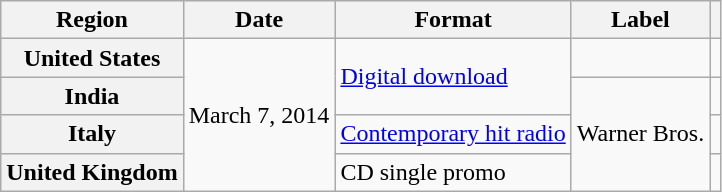<table class="wikitable plainrowheaders">
<tr>
<th scope="col">Region</th>
<th scope="col">Date</th>
<th scope="col">Format</th>
<th scope="col">Label</th>
<th scope="col"></th>
</tr>
<tr>
<th scope="row">United States</th>
<td rowspan="4">March 7, 2014</td>
<td rowspan="2"><a href='#'>Digital download</a></td>
<td></td>
<td></td>
</tr>
<tr>
<th scope="row">India</th>
<td rowspan="3">Warner Bros.</td>
<td></td>
</tr>
<tr>
<th scope="row">Italy</th>
<td><a href='#'>Contemporary hit radio</a></td>
<td></td>
</tr>
<tr>
<th scope="row">United Kingdom</th>
<td>CD single promo</td>
<td></td>
</tr>
</table>
